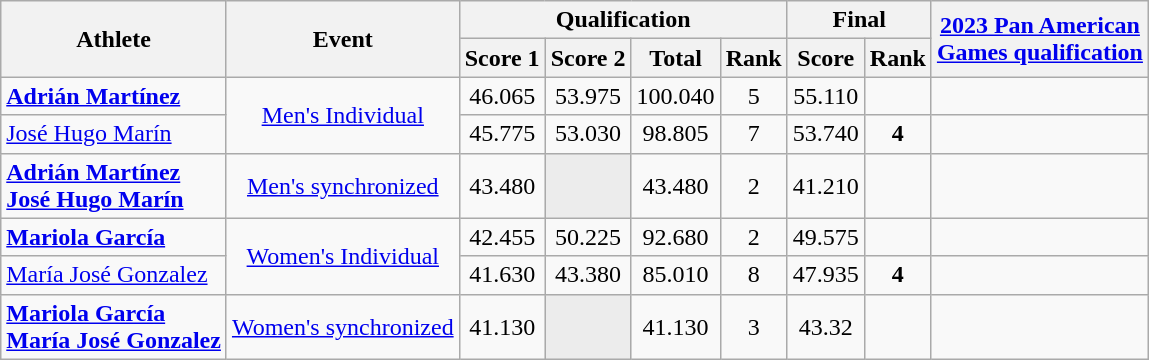<table class="wikitable">
<tr>
<th rowspan="2">Athlete</th>
<th rowspan="2">Event</th>
<th colspan="4">Qualification</th>
<th colspan="2">Final</th>
<th rowspan="2"><a href='#'>2023 Pan American <br> Games qualification</a></th>
</tr>
<tr>
<th>Score 1</th>
<th>Score 2</th>
<th>Total</th>
<th>Rank</th>
<th>Score</th>
<th>Rank</th>
</tr>
<tr align="center">
<td style="white-space: nowrap;" align="left"><a href='#'><strong>Adrián Martínez</strong></a></td>
<td rowspan="2"><a href='#'>Men's Individual</a></td>
<td>46.065</td>
<td>53.975</td>
<td>100.040</td>
<td>5</td>
<td>55.110</td>
<td></td>
<td></td>
</tr>
<tr align="center">
<td style="white-space: nowrap;" align="left"><a href='#'>José Hugo Marín</a></td>
<td>45.775</td>
<td>53.030</td>
<td>98.805</td>
<td>7</td>
<td>53.740</td>
<td><strong>4</strong></td>
<td></td>
</tr>
<tr align="center">
<td style="white-space: nowrap;" align="left"><strong><a href='#'>Adrián Martínez</a><br><a href='#'>José Hugo Marín</a></strong></td>
<td><a href='#'>Men's synchronized</a></td>
<td>43.480</td>
<td style="background: #ECECEC; vertical-align: middle; text-align: center; " class="table-cast"></td>
<td>43.480</td>
<td>2</td>
<td>41.210</td>
<td><strong></strong></td>
<td></td>
</tr>
<tr align="center">
<td style="white-space: nowrap;" align="left"><strong><a href='#'>Mariola García</a></strong></td>
<td rowspan="2"><a href='#'>Women's Individual</a></td>
<td>42.455</td>
<td>50.225</td>
<td>92.680</td>
<td>2</td>
<td>49.575</td>
<td><strong></strong></td>
<td></td>
</tr>
<tr align="center">
<td style="white-space: nowrap;" align="left"><a href='#'>María José Gonzalez</a></td>
<td>41.630</td>
<td>43.380</td>
<td>85.010</td>
<td>8</td>
<td>47.935</td>
<td><strong>4</strong></td>
<td></td>
</tr>
<tr align="center">
<td style="white-space: nowrap;" align="left"><strong><a href='#'>Mariola García</a><br><a href='#'>María José Gonzalez</a></strong></td>
<td><a href='#'>Women's synchronized</a></td>
<td>41.130</td>
<td style="background: #ECECEC; vertical-align: middle; text-align: center; " class="table-cast"></td>
<td>41.130</td>
<td>3</td>
<td>43.32</td>
<td></td>
<td></td>
</tr>
</table>
